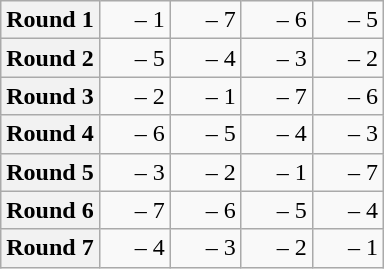<table style="text-align:right; margin-left:6em;" class="wikitable">
<tr>
<th scope="row">Round 1</th>
<td width="40pt">– 1</td>
<td width="40pt">– 7</td>
<td width="40pt">– 6</td>
<td width="40pt">– 5</td>
</tr>
<tr>
<th scope="row">Round 2</th>
<td>– 5</td>
<td>– 4</td>
<td>– 3</td>
<td>– 2</td>
</tr>
<tr>
<th scope="row">Round 3</th>
<td>– 2</td>
<td>– 1</td>
<td>– 7</td>
<td>– 6</td>
</tr>
<tr>
<th scope="row">Round 4</th>
<td>– 6</td>
<td>– 5</td>
<td>– 4</td>
<td>– 3</td>
</tr>
<tr>
<th scope="row">Round 5</th>
<td>– 3</td>
<td>– 2</td>
<td>– 1</td>
<td>– 7</td>
</tr>
<tr>
<th scope="row">Round 6</th>
<td>– 7</td>
<td>– 6</td>
<td>– 5</td>
<td>– 4</td>
</tr>
<tr>
<th scope="row">Round 7</th>
<td>– 4</td>
<td>– 3</td>
<td>– 2</td>
<td>– 1</td>
</tr>
</table>
